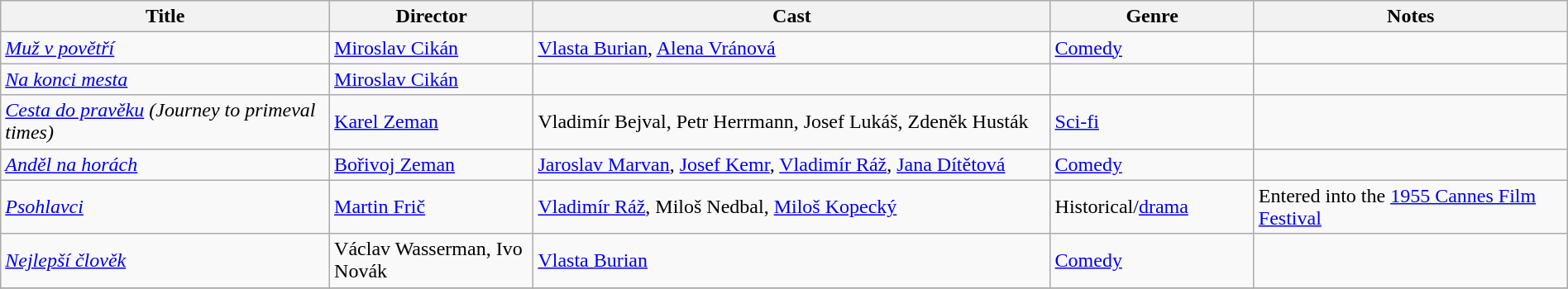<table class="wikitable" style="width:100%;">
<tr>
<th style="width:21%;">Title</th>
<th style="width:13%;">Director</th>
<th style="width:33%;">Cast</th>
<th style="width:13%;">Genre</th>
<th style="width:20%;">Notes</th>
</tr>
<tr>
<td><em><a href='#'>Muž v povětří</a></em></td>
<td><a href='#'>Miroslav Cikán</a></td>
<td><a href='#'>Vlasta Burian</a>, <a href='#'>Alena Vránová</a></td>
<td><a href='#'>Comedy</a></td>
<td></td>
</tr>
<tr>
<td><em><a href='#'>Na konci mesta</a></em></td>
<td><a href='#'>Miroslav Cikán</a></td>
<td></td>
<td></td>
<td></td>
</tr>
<tr>
<td><em><a href='#'>Cesta do pravěku</a> (Journey to primeval times)</em></td>
<td><a href='#'>Karel Zeman</a></td>
<td>Vladimír Bejval, Petr Herrmann, Josef Lukáš, Zdeněk Husták</td>
<td><a href='#'>Sci-fi</a></td>
<td></td>
</tr>
<tr>
<td><em><a href='#'>Anděl na horách</a></em></td>
<td><a href='#'>Bořivoj Zeman</a></td>
<td><a href='#'>Jaroslav Marvan</a>, <a href='#'>Josef Kemr</a>, <a href='#'>Vladimír Ráž</a>, <a href='#'>Jana Dítětová</a></td>
<td><a href='#'>Comedy</a></td>
<td></td>
</tr>
<tr>
<td><em><a href='#'>Psohlavci</a></em></td>
<td><a href='#'>Martin Frič</a></td>
<td><a href='#'>Vladimír Ráž</a>, Miloš Nedbal, <a href='#'>Miloš Kopecký</a></td>
<td>Historical/<a href='#'>drama</a></td>
<td>Entered into the <a href='#'>1955 Cannes Film Festival</a></td>
</tr>
<tr>
<td><em><a href='#'>Nejlepší člověk</a></em></td>
<td>Václav Wasserman, Ivo Novák</td>
<td><a href='#'>Vlasta Burian</a></td>
<td><a href='#'>Comedy</a></td>
<td></td>
</tr>
<tr>
</tr>
</table>
